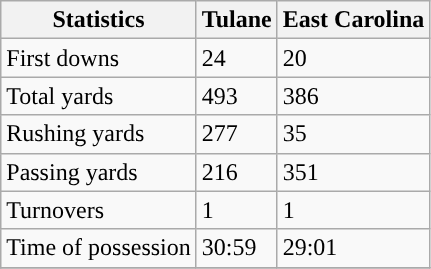<table class="wikitable">
<tr>
<th>Statistics</th>
<th>Tulane</th>
<th>East Carolina</th>
</tr>
<tr>
<td>First downs</td>
<td>24</td>
<td>20</td>
</tr>
<tr>
<td>Total yards</td>
<td>493</td>
<td>386</td>
</tr>
<tr>
<td>Rushing yards</td>
<td>277</td>
<td>35</td>
</tr>
<tr>
<td>Passing yards</td>
<td>216</td>
<td>351</td>
</tr>
<tr>
<td>Turnovers</td>
<td>1</td>
<td>1</td>
</tr>
<tr>
<td>Time of possession</td>
<td>30:59</td>
<td>29:01</td>
</tr>
<tr>
</tr>
</table>
